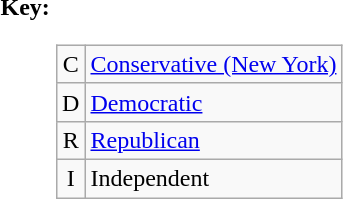<table>
<tr valign=top>
<th>Key:</th>
<td><br><table class=wikitable>
<tr>
<td align=center >C</td>
<td><a href='#'>Conservative (New York)</a></td>
</tr>
<tr>
<td align=center >D</td>
<td><a href='#'>Democratic</a></td>
</tr>
<tr>
<td align=center >R</td>
<td><a href='#'>Republican</a></td>
</tr>
<tr>
<td align=center >I</td>
<td>Independent</td>
</tr>
</table>
</td>
</tr>
</table>
